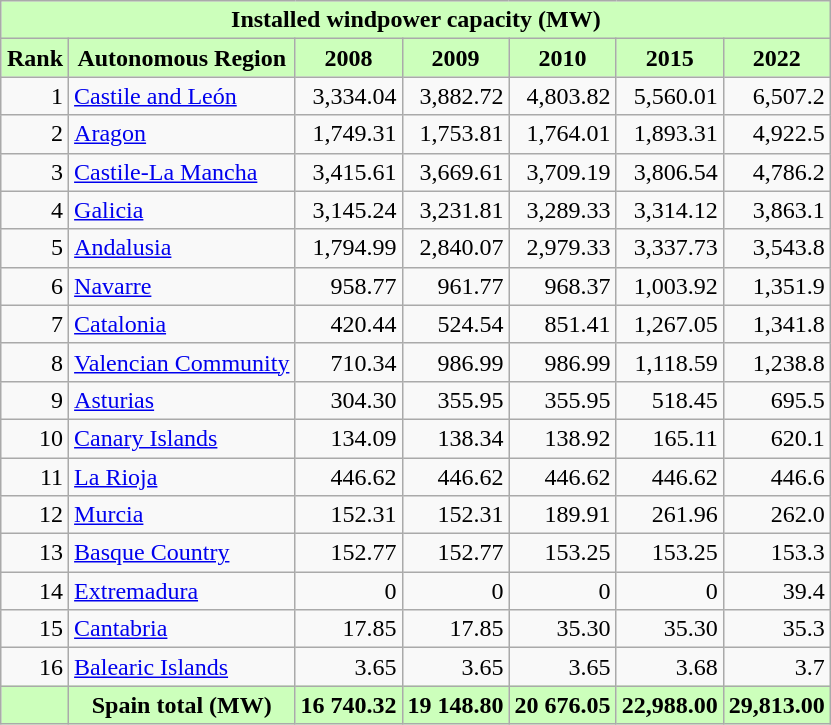<table class="wikitable sortable" style="float: right; margin-left: 10px">
<tr>
<th colspan="8" align=center style="background-color: #cfb;">Installed windpower capacity (MW)</th>
</tr>
<tr>
<th style="background-color: #cfb;">Rank</th>
<th style="background-color: #cfb;">Autonomous Region</th>
<th style="background-color: #cfb;" align=right>2008</th>
<th style="background-color: #cfb;" align=right>2009</th>
<th style="background-color: #cfb;" align=right>2010</th>
<th style="background-color: #cfb;" align=right>2015</th>
<th style="background-color: #cfb;" align=right>2022 </th>
</tr>
<tr>
<td align=right>1</td>
<td><a href='#'>Castile and León</a></td>
<td align=right>3,334.04</td>
<td align=right>3,882.72</td>
<td align=right>4,803.82</td>
<td align=right>5,560.01</td>
<td align=right>6,507.2</td>
</tr>
<tr>
<td align=right>2</td>
<td><a href='#'>Aragon</a></td>
<td align=right>1,749.31</td>
<td align=right>1,753.81</td>
<td align=right>1,764.01</td>
<td align=right>1,893.31</td>
<td align=right>4,922.5</td>
</tr>
<tr>
<td align=right>3</td>
<td><a href='#'>Castile-La Mancha</a></td>
<td align=right>3,415.61</td>
<td align=right>3,669.61</td>
<td align=right>3,709.19</td>
<td align=right>3,806.54</td>
<td align=right>4,786.2</td>
</tr>
<tr>
<td align=right>4</td>
<td><a href='#'>Galicia</a></td>
<td align=right>3,145.24</td>
<td align=right>3,231.81</td>
<td align=right>3,289.33</td>
<td align=right>3,314.12</td>
<td align=right>3,863.1</td>
</tr>
<tr>
<td align=right>5</td>
<td><a href='#'>Andalusia</a></td>
<td align=right>1,794.99</td>
<td align=right>2,840.07</td>
<td align=right>2,979.33</td>
<td align=right>3,337.73</td>
<td align=right>3,543.8</td>
</tr>
<tr>
<td align=right>6</td>
<td><a href='#'>Navarre</a></td>
<td align=right>958.77</td>
<td align=right>961.77</td>
<td align=right>968.37</td>
<td align=right>1,003.92</td>
<td align=right>1,351.9</td>
</tr>
<tr>
<td align=right>7</td>
<td><a href='#'>Catalonia</a></td>
<td align=right>420.44</td>
<td align=right>524.54</td>
<td align=right>851.41</td>
<td align=right>1,267.05</td>
<td align=right>1,341.8</td>
</tr>
<tr>
<td align=right>8</td>
<td><a href='#'>Valencian Community</a></td>
<td align=right>710.34</td>
<td align=right>986.99</td>
<td align=right>986.99</td>
<td align=right>1,118.59</td>
<td align=right>1,238.8</td>
</tr>
<tr>
<td align=right>9</td>
<td><a href='#'>Asturias</a></td>
<td align=right>304.30</td>
<td align=right>355.95</td>
<td align=right>355.95</td>
<td align=right>518.45</td>
<td align=right>695.5</td>
</tr>
<tr>
<td align=right>10</td>
<td><a href='#'>Canary Islands</a></td>
<td align=right>134.09</td>
<td align=right>138.34</td>
<td align=right>138.92</td>
<td align=right>165.11</td>
<td align=right>620.1</td>
</tr>
<tr>
<td align=right>11</td>
<td><a href='#'>La Rioja</a></td>
<td align=right>446.62</td>
<td align=right>446.62</td>
<td align=right>446.62</td>
<td align=right>446.62</td>
<td align=right>446.6</td>
</tr>
<tr>
<td align=right>12</td>
<td><a href='#'>Murcia</a></td>
<td align=right>152.31</td>
<td align=right>152.31</td>
<td align=right>189.91</td>
<td align=right>261.96</td>
<td align=right>262.0</td>
</tr>
<tr>
<td align=right>13</td>
<td><a href='#'>Basque Country</a></td>
<td align=right>152.77</td>
<td align=right>152.77</td>
<td align=right>153.25</td>
<td align=right>153.25</td>
<td align=right>153.3</td>
</tr>
<tr>
<td align=right>14</td>
<td><a href='#'>Extremadura</a></td>
<td align=right>0</td>
<td align=right>0</td>
<td align=right>0</td>
<td align=right>0</td>
<td align=right>39.4</td>
</tr>
<tr>
<td align=right>15</td>
<td><a href='#'>Cantabria</a></td>
<td align=right>17.85</td>
<td align=right>17.85</td>
<td align=right>35.30</td>
<td align=right>35.30</td>
<td align=right>35.3</td>
</tr>
<tr>
<td align=right>16</td>
<td><a href='#'>Balearic Islands</a></td>
<td align=right>3.65</td>
<td align=right>3.65</td>
<td align=right>3.65</td>
<td align=right>3.68</td>
<td align=right>3.7</td>
</tr>
<tr>
<th style="background-color: #cfb;"></th>
<th style="background-color: #cfb;">Spain total (MW)</th>
<td align=right style="background-color: #cfb;"><strong>16 740.32</strong></td>
<td align=right style="background-color: #cfb;"><strong>19 148.80</strong></td>
<td align=right style="background-color: #cfb;"><strong>20 676.05</strong></td>
<td align=right style="background-color: #cfb;"><strong>22,988.00</strong></td>
<td align=right style="background-color: #cfb;"><strong>29,813.00</strong></td>
</tr>
</table>
